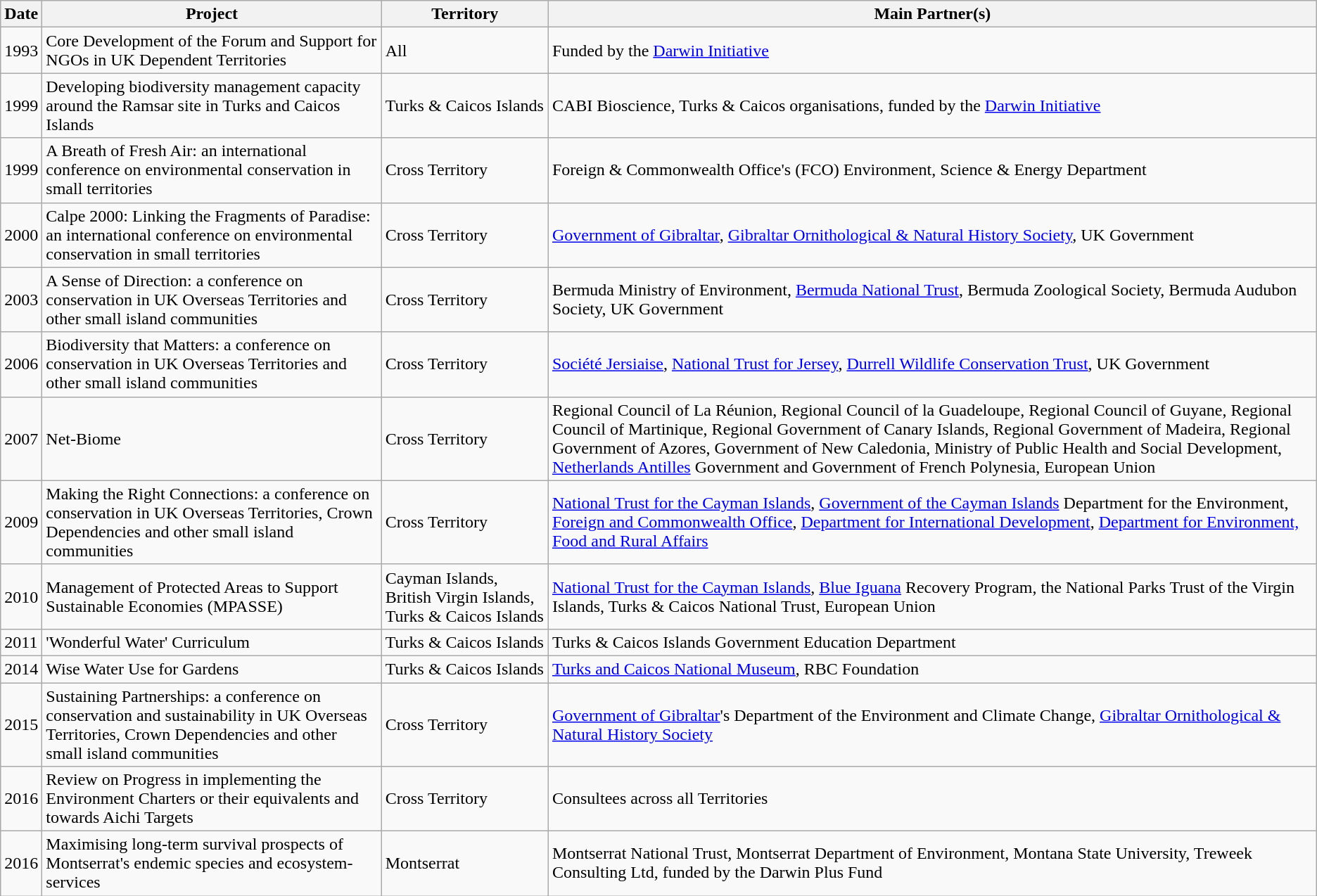<table class="wikitable">
<tr>
<th>Date</th>
<th>Project</th>
<th>Territory</th>
<th>Main Partner(s)</th>
</tr>
<tr>
<td>1993</td>
<td>Core Development of the Forum and Support for NGOs in UK Dependent Territories</td>
<td>All</td>
<td>Funded by the <a href='#'>Darwin Initiative</a></td>
</tr>
<tr>
<td>1999</td>
<td>Developing biodiversity management capacity around the Ramsar site in Turks and Caicos Islands</td>
<td>Turks & Caicos Islands</td>
<td>CABI Bioscience, Turks & Caicos organisations, funded by the <a href='#'>Darwin Initiative</a></td>
</tr>
<tr>
<td>1999</td>
<td>A Breath of Fresh Air: an international conference on environmental conservation in small territories</td>
<td>Cross Territory</td>
<td>Foreign & Commonwealth Office's (FCO) Environment, Science & Energy Department</td>
</tr>
<tr>
<td>2000</td>
<td>Calpe 2000: Linking the Fragments of Paradise: an international conference on environmental conservation in small territories</td>
<td>Cross Territory</td>
<td><a href='#'>Government of Gibraltar</a>, <a href='#'>Gibraltar Ornithological & Natural History Society</a>, UK Government</td>
</tr>
<tr>
<td>2003</td>
<td>A Sense of Direction: a conference on conservation in UK Overseas Territories and other small island communities</td>
<td>Cross Territory</td>
<td>Bermuda Ministry of Environment, <a href='#'>Bermuda National Trust</a>, Bermuda Zoological Society, Bermuda Audubon Society, UK Government</td>
</tr>
<tr>
<td>2006</td>
<td>Biodiversity that Matters: a conference on conservation in UK Overseas Territories and other small island communities</td>
<td>Cross Territory</td>
<td><a href='#'>Société Jersiaise</a>, <a href='#'>National Trust for Jersey</a>, <a href='#'>Durrell Wildlife Conservation Trust</a>, UK Government</td>
</tr>
<tr>
<td>2007</td>
<td>Net-Biome</td>
<td>Cross Territory</td>
<td>Regional Council of La Réunion, Regional Council of la Guadeloupe, Regional Council of Guyane, Regional Council of Martinique, Regional Government of Canary Islands, Regional Government of Madeira, Regional Government of Azores, Government of New Caledonia, Ministry of Public Health and Social Development, <a href='#'>Netherlands Antilles</a> Government and Government of French Polynesia, European Union</td>
</tr>
<tr>
<td>2009</td>
<td>Making the Right Connections: a conference on conservation in UK Overseas Territories, Crown Dependencies and other small island communities</td>
<td>Cross Territory</td>
<td><a href='#'>National Trust for the Cayman Islands</a>, <a href='#'>Government of the Cayman Islands</a> Department for the Environment, <a href='#'>Foreign and Commonwealth Office</a>, <a href='#'>Department for International Development</a>, <a href='#'>Department for Environment, Food and Rural Affairs</a></td>
</tr>
<tr>
<td>2010</td>
<td>Management of Protected Areas to Support Sustainable Economies (MPASSE)</td>
<td>Cayman Islands, British Virgin Islands, Turks & Caicos Islands</td>
<td><a href='#'>National Trust for the Cayman Islands</a>, <a href='#'>Blue Iguana</a> Recovery Program, the National Parks Trust of the Virgin Islands, Turks & Caicos National Trust, European Union</td>
</tr>
<tr>
<td>2011</td>
<td>'Wonderful Water' Curriculum</td>
<td>Turks & Caicos Islands</td>
<td>Turks & Caicos Islands Government Education Department</td>
</tr>
<tr>
<td>2014</td>
<td>Wise Water Use for Gardens</td>
<td>Turks & Caicos Islands</td>
<td><a href='#'>Turks and Caicos National Museum</a>, RBC Foundation</td>
</tr>
<tr>
<td>2015</td>
<td>Sustaining Partnerships: a conference on conservation and sustainability in UK Overseas Territories, Crown Dependencies and other small island communities</td>
<td>Cross Territory</td>
<td><a href='#'>Government of Gibraltar</a>'s Department of the Environment and Climate Change, <a href='#'>Gibraltar Ornithological & Natural History Society</a></td>
</tr>
<tr>
<td>2016</td>
<td>Review on Progress in implementing the Environment Charters or their equivalents and towards Aichi Targets</td>
<td>Cross Territory</td>
<td>Consultees across all Territories</td>
</tr>
<tr>
<td>2016</td>
<td>Maximising long-term survival prospects of Montserrat's endemic species and ecosystem-services</td>
<td>Montserrat</td>
<td>Montserrat National Trust, Montserrat Department of Environment, Montana State University, Treweek Consulting Ltd, funded by the Darwin Plus Fund</td>
</tr>
</table>
